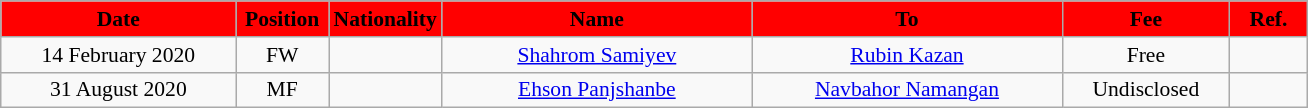<table class="wikitable"  style="text-align:center; font-size:90%; ">
<tr>
<th style="background:#FF0000; color:#000000; width:150px;">Date</th>
<th style="background:#FF0000; color:#000000; width:55px;">Position</th>
<th style="background:#FF0000; color:#000000; width:55px;">Nationality</th>
<th style="background:#FF0000; color:#000000; width:200px;">Name</th>
<th style="background:#FF0000; color:#000000; width:200px;">To</th>
<th style="background:#FF0000; color:#000000; width:105px;">Fee</th>
<th style="background:#FF0000; color:#000000; width:45px;">Ref.</th>
</tr>
<tr>
<td>14 February 2020</td>
<td>FW</td>
<td></td>
<td><a href='#'>Shahrom Samiyev</a></td>
<td><a href='#'>Rubin Kazan</a></td>
<td>Free</td>
<td></td>
</tr>
<tr>
<td>31 August 2020</td>
<td>MF</td>
<td></td>
<td><a href='#'>Ehson Panjshanbe</a></td>
<td><a href='#'>Navbahor Namangan</a></td>
<td>Undisclosed</td>
<td></td>
</tr>
</table>
